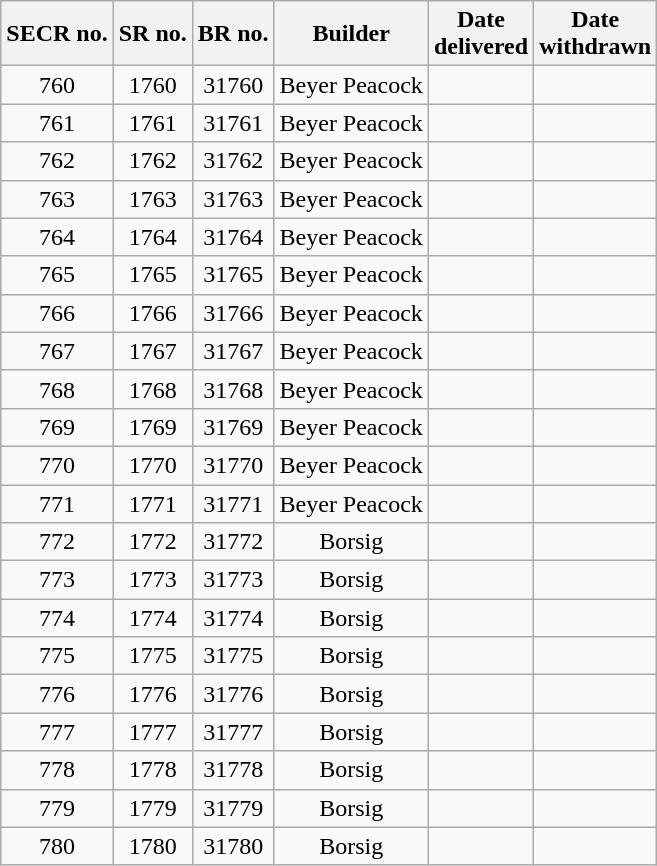<table class="wikitable sortable collapsible uncollapsed" style=text-align:center>
<tr>
<th>SECR no.</th>
<th>SR no.</th>
<th>BR no.</th>
<th>Builder</th>
<th>Date<br>delivered</th>
<th>Date<br>withdrawn</th>
</tr>
<tr>
<td>760</td>
<td>1760</td>
<td>31760</td>
<td>Beyer Peacock</td>
<td></td>
<td></td>
</tr>
<tr>
<td>761</td>
<td>1761</td>
<td>31761</td>
<td>Beyer Peacock</td>
<td></td>
<td></td>
</tr>
<tr>
<td>762</td>
<td>1762</td>
<td>31762</td>
<td>Beyer Peacock</td>
<td></td>
<td></td>
</tr>
<tr>
<td>763</td>
<td>1763</td>
<td>31763</td>
<td>Beyer Peacock</td>
<td></td>
<td></td>
</tr>
<tr>
<td>764</td>
<td>1764</td>
<td>31764</td>
<td>Beyer Peacock</td>
<td></td>
<td></td>
</tr>
<tr>
<td>765</td>
<td>1765</td>
<td>31765</td>
<td>Beyer Peacock</td>
<td></td>
<td></td>
</tr>
<tr>
<td>766</td>
<td>1766</td>
<td>31766</td>
<td>Beyer Peacock</td>
<td></td>
<td></td>
</tr>
<tr>
<td>767</td>
<td>1767</td>
<td>31767</td>
<td>Beyer Peacock</td>
<td></td>
<td></td>
</tr>
<tr>
<td>768</td>
<td>1768</td>
<td>31768</td>
<td>Beyer Peacock</td>
<td></td>
<td></td>
</tr>
<tr>
<td>769</td>
<td>1769</td>
<td>31769</td>
<td>Beyer Peacock</td>
<td></td>
<td></td>
</tr>
<tr>
<td>770</td>
<td>1770</td>
<td>31770</td>
<td>Beyer Peacock</td>
<td></td>
<td></td>
</tr>
<tr>
<td>771</td>
<td>1771</td>
<td>31771</td>
<td>Beyer Peacock</td>
<td></td>
<td></td>
</tr>
<tr>
<td>772</td>
<td>1772</td>
<td>31772</td>
<td>Borsig</td>
<td></td>
<td></td>
</tr>
<tr>
<td>773</td>
<td>1773</td>
<td>31773</td>
<td>Borsig</td>
<td></td>
<td></td>
</tr>
<tr>
<td>774</td>
<td>1774</td>
<td>31774</td>
<td>Borsig</td>
<td></td>
<td></td>
</tr>
<tr>
<td>775</td>
<td>1775</td>
<td>31775</td>
<td>Borsig</td>
<td></td>
<td></td>
</tr>
<tr>
<td>776</td>
<td>1776</td>
<td>31776</td>
<td>Borsig</td>
<td></td>
<td></td>
</tr>
<tr>
<td>777</td>
<td>1777</td>
<td>31777</td>
<td>Borsig</td>
<td></td>
<td></td>
</tr>
<tr>
<td>778</td>
<td>1778</td>
<td>31778</td>
<td>Borsig</td>
<td></td>
<td></td>
</tr>
<tr>
<td>779</td>
<td>1779</td>
<td>31779</td>
<td>Borsig</td>
<td></td>
<td></td>
</tr>
<tr>
<td>780</td>
<td>1780</td>
<td>31780</td>
<td>Borsig</td>
<td></td>
<td></td>
</tr>
</table>
